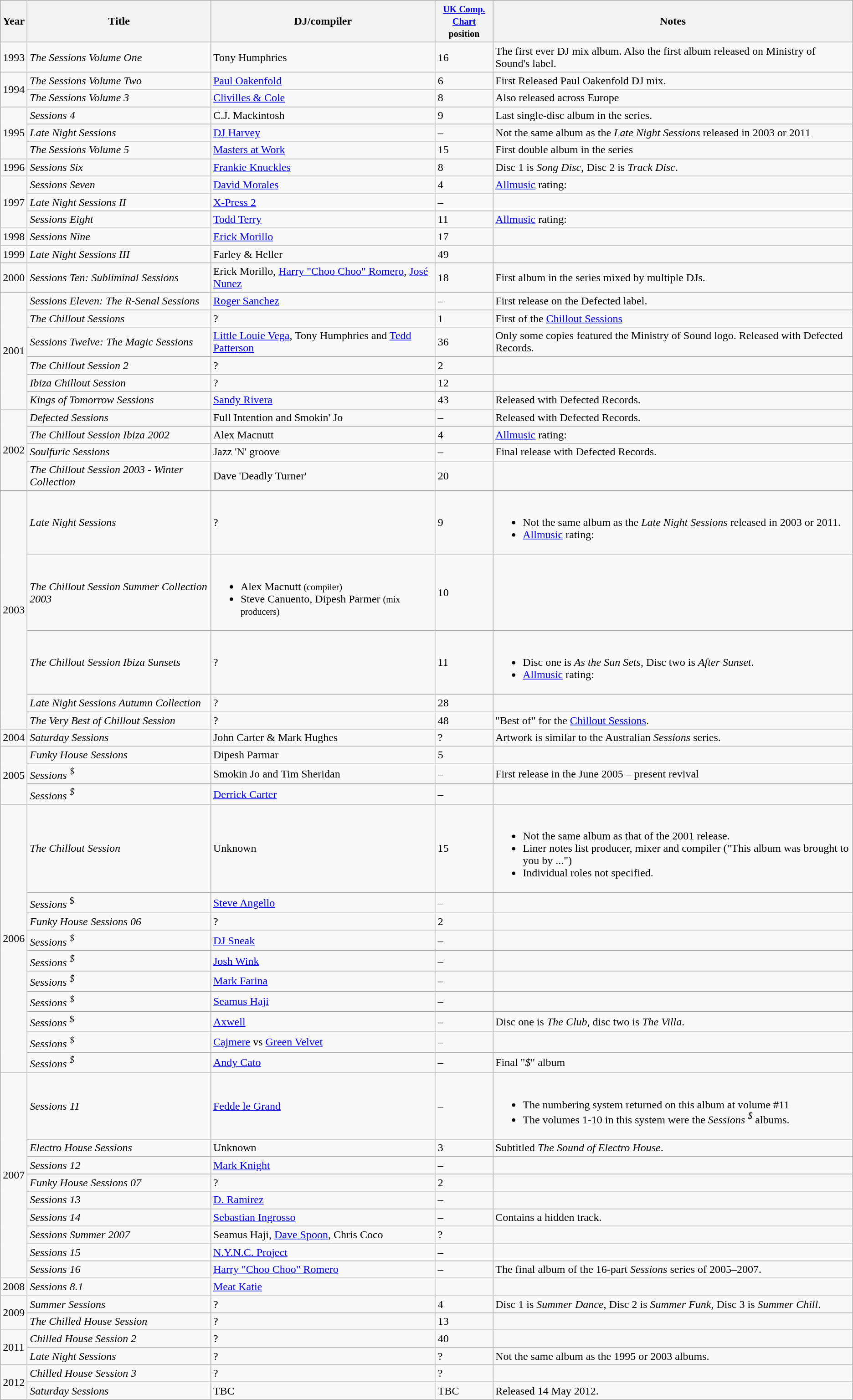<table class="wikitable">
<tr>
<th>Year</th>
<th>Title</th>
<th>DJ/compiler</th>
<th><small><a href='#'>UK Comp.<br> Chart</a> position</small></th>
<th>Notes</th>
</tr>
<tr>
<td>1993</td>
<td><em>The Sessions Volume One</em></td>
<td>Tony Humphries</td>
<td>16</td>
<td>The first ever DJ mix album. Also the first album released on Ministry of Sound's label.</td>
</tr>
<tr>
<td rowspan=2>1994</td>
<td><em>The Sessions Volume Two</em></td>
<td><a href='#'>Paul Oakenfold</a></td>
<td>6</td>
<td>First Released Paul Oakenfold DJ mix.</td>
</tr>
<tr>
<td><em>The Sessions Volume 3</em></td>
<td><a href='#'>Clivilles & Cole</a></td>
<td>8</td>
<td>Also released across Europe</td>
</tr>
<tr>
<td rowspan=3>1995</td>
<td><em>Sessions 4</em></td>
<td>C.J. Mackintosh</td>
<td>9</td>
<td>Last single-disc album in the series.</td>
</tr>
<tr>
<td><em>Late Night Sessions</em></td>
<td><a href='#'>DJ Harvey</a></td>
<td>–</td>
<td>Not the same album as the <em>Late Night Sessions</em> released in 2003 or 2011</td>
</tr>
<tr>
<td><em>The Sessions Volume 5</em></td>
<td><a href='#'>Masters at Work</a></td>
<td>15</td>
<td>First double album in the series</td>
</tr>
<tr>
<td>1996</td>
<td><em>Sessions Six</em></td>
<td><a href='#'>Frankie Knuckles</a></td>
<td>8</td>
<td>Disc 1 is <em>Song Disc</em>, Disc 2 is <em>Track Disc</em>.</td>
</tr>
<tr>
<td rowspan=3>1997</td>
<td><em>Sessions Seven</em></td>
<td><a href='#'>David Morales</a></td>
<td>4</td>
<td><a href='#'>Allmusic</a> rating: </td>
</tr>
<tr>
<td><em>Late Night Sessions II</em></td>
<td><a href='#'>X-Press 2</a></td>
<td>–</td>
<td></td>
</tr>
<tr>
<td><em>Sessions Eight</em></td>
<td><a href='#'>Todd Terry</a></td>
<td>11</td>
<td><a href='#'>Allmusic</a> rating: </td>
</tr>
<tr>
<td>1998</td>
<td><em>Sessions Nine</em></td>
<td><a href='#'>Erick Morillo</a></td>
<td>17</td>
<td></td>
</tr>
<tr>
<td>1999</td>
<td><em>Late Night Sessions III</em></td>
<td>Farley & Heller</td>
<td>49</td>
<td></td>
</tr>
<tr>
<td>2000</td>
<td><em>Sessions Ten: Subliminal Sessions</em></td>
<td>Erick Morillo, <a href='#'>Harry "Choo Choo" Romero</a>, <a href='#'>José Nunez</a></td>
<td>18</td>
<td>First album in the series mixed by multiple DJs.</td>
</tr>
<tr>
<td rowspan=6>2001</td>
<td><em>Sessions Eleven: The R-Senal Sessions</em></td>
<td><a href='#'>Roger Sanchez</a></td>
<td>–</td>
<td>First release on the Defected label.</td>
</tr>
<tr>
<td><em>The Chillout Sessions</em></td>
<td>?</td>
<td>1</td>
<td>First of the <a href='#'>Chillout Sessions</a></td>
</tr>
<tr>
<td><em>Sessions Twelve: The Magic Sessions</em></td>
<td><a href='#'>Little Louie Vega</a>, Tony Humphries and <a href='#'>Tedd Patterson</a></td>
<td>36</td>
<td>Only some copies featured the Ministry of Sound logo. Released with Defected Records.</td>
</tr>
<tr>
<td><em>The Chillout Session 2</em></td>
<td>?</td>
<td>2</td>
<td></td>
</tr>
<tr>
<td><em>Ibiza Chillout Session</em></td>
<td>?</td>
<td>12</td>
<td></td>
</tr>
<tr>
<td><em>Kings of Tomorrow Sessions</em></td>
<td><a href='#'>Sandy Rivera</a></td>
<td>43</td>
<td>Released with Defected Records.</td>
</tr>
<tr>
<td rowspan=4>2002</td>
<td><em>Defected Sessions</em></td>
<td>Full Intention and Smokin' Jo</td>
<td>–</td>
<td>Released with Defected Records.</td>
</tr>
<tr>
<td><em>The Chillout Session Ibiza 2002</em></td>
<td>Alex Macnutt</td>
<td>4</td>
<td><a href='#'>Allmusic</a> rating: </td>
</tr>
<tr>
<td><em>Soulfuric Sessions</em></td>
<td>Jazz 'N' groove</td>
<td>–</td>
<td>Final release with Defected Records.</td>
</tr>
<tr>
<td><em>The Chillout Session 2003 - Winter Collection</em></td>
<td>Dave 'Deadly Turner'</td>
<td>20</td>
<td></td>
</tr>
<tr>
<td rowspan=5>2003</td>
<td><em>Late Night Sessions</em></td>
<td>?</td>
<td>9</td>
<td><br><ul><li>Not the same album as the <em>Late Night Sessions</em> released in 2003 or 2011.</li><li><a href='#'>Allmusic</a> rating: </li></ul></td>
</tr>
<tr>
<td><em>The Chillout Session Summer Collection 2003</em></td>
<td><br><ul><li>Alex Macnutt <small>(compiler)</small></li><li>Steve Canuento, Dipesh Parmer <small>(mix producers)</small></li></ul></td>
<td>10</td>
<td></td>
</tr>
<tr>
<td><em>The Chillout Session Ibiza Sunsets</em></td>
<td>?</td>
<td>11</td>
<td><br><ul><li>Disc one is <em>As the Sun Sets</em>, Disc two is <em>After Sunset</em>.</li><li><a href='#'>Allmusic</a> rating: </li></ul></td>
</tr>
<tr>
<td><em>Late Night Sessions Autumn Collection</em></td>
<td>?</td>
<td>28</td>
<td></td>
</tr>
<tr>
<td><em>The Very Best of Chillout Session</em></td>
<td>?</td>
<td>48</td>
<td>"Best of" for the <a href='#'>Chillout Sessions</a>.</td>
</tr>
<tr>
<td>2004</td>
<td><em>Saturday Sessions</em></td>
<td>John Carter & Mark Hughes</td>
<td>?</td>
<td>Artwork is similar to the Australian <em>Sessions</em> series.</td>
</tr>
<tr>
<td rowspan=3>2005</td>
<td><em>Funky House Sessions</em> </td>
<td>Dipesh Parmar</td>
<td>5</td>
<td></td>
</tr>
<tr>
<td><em>Sessions <sup>$</sup></em></td>
<td>Smokin Jo and Tim Sheridan</td>
<td>–</td>
<td>First release in the June 2005 – present revival</td>
</tr>
<tr>
<td><em>Sessions <sup>$</sup></em></td>
<td><a href='#'>Derrick Carter</a></td>
<td>–</td>
<td></td>
</tr>
<tr>
<td rowspan=10>2006</td>
<td><em>The Chillout Session</em></td>
<td>Unknown</td>
<td>15</td>
<td><br><ul><li>Not the same album as that of the 2001 release.</li><li>Liner notes list producer, mixer and compiler ("This album was brought to you by ...")</li><li>Individual roles not specified.</li></ul></td>
</tr>
<tr>
<td><em>Sessions</em> <sup>$</sup></td>
<td><a href='#'>Steve Angello</a></td>
<td>–</td>
<td></td>
</tr>
<tr>
<td><em>Funky House Sessions 06</em></td>
<td>?</td>
<td>2</td>
<td></td>
</tr>
<tr>
<td><em>Sessions <sup>$</sup></em></td>
<td><a href='#'>DJ Sneak</a></td>
<td>–</td>
<td></td>
</tr>
<tr>
<td><em>Sessions <sup>$</sup></em></td>
<td><a href='#'>Josh Wink</a></td>
<td>–</td>
<td></td>
</tr>
<tr>
<td><em>Sessions <sup>$</sup></em></td>
<td><a href='#'>Mark Farina</a></td>
<td>–</td>
<td></td>
</tr>
<tr>
<td><em>Sessions <sup>$</sup></em></td>
<td><a href='#'>Seamus Haji</a></td>
<td>–</td>
<td></td>
</tr>
<tr>
<td><em>Sessions</em> <sup>$</sup></td>
<td><a href='#'>Axwell</a></td>
<td>–</td>
<td>Disc one is <em>The Club</em>, disc two is <em>The Villa</em>.</td>
</tr>
<tr>
<td><em>Sessions <sup>$</sup></em></td>
<td><a href='#'>Cajmere</a> vs <a href='#'>Green Velvet</a></td>
<td>–</td>
<td></td>
</tr>
<tr>
<td><em>Sessions <sup>$</sup></em></td>
<td><a href='#'>Andy Cato</a></td>
<td>–</td>
<td>Final "<em>$</em>" album</td>
</tr>
<tr>
<td rowspan=9>2007</td>
<td><em>Sessions 11</em></td>
<td><a href='#'>Fedde le Grand</a></td>
<td>–</td>
<td><br><ul><li>The numbering system returned on this album at volume #11</li><li>The volumes 1-10 in this system were the <em>Sessions <sup>$</sup></em> albums.</li></ul></td>
</tr>
<tr>
<td><em>Electro House Sessions</em></td>
<td>Unknown</td>
<td>3</td>
<td>Subtitled <em>The Sound of Electro House</em>.</td>
</tr>
<tr>
<td><em>Sessions 12</em></td>
<td><a href='#'>Mark Knight</a></td>
<td>–</td>
<td></td>
</tr>
<tr>
<td><em>Funky House Sessions 07</em></td>
<td>?</td>
<td>2</td>
<td></td>
</tr>
<tr>
<td><em>Sessions 13</em></td>
<td><a href='#'>D. Ramirez</a></td>
<td>–</td>
<td></td>
</tr>
<tr>
<td><em>Sessions 14</em></td>
<td><a href='#'>Sebastian Ingrosso</a></td>
<td>–</td>
<td>Contains a hidden track.</td>
</tr>
<tr>
<td><em>Sessions Summer 2007</em></td>
<td>Seamus Haji, <a href='#'>Dave Spoon</a>, Chris Coco</td>
<td>?</td>
<td></td>
</tr>
<tr>
<td><em>Sessions 15</em></td>
<td><a href='#'>N.Y.N.C. Project</a></td>
<td>–</td>
<td></td>
</tr>
<tr>
<td><em>Sessions 16</em></td>
<td><a href='#'>Harry "Choo Choo" Romero</a></td>
<td>–</td>
<td>The final album of the 16-part <em>Sessions</em> series of 2005–2007.</td>
</tr>
<tr>
<td>2008</td>
<td><em>Sessions 8.1</em></td>
<td><a href='#'>Meat Katie</a></td>
<td></td>
<td></td>
</tr>
<tr>
<td rowspan=2>2009</td>
<td><em>Summer Sessions</em></td>
<td>?</td>
<td>4</td>
<td>Disc 1 is <em>Summer Dance</em>, Disc 2 is <em>Summer Funk</em>, Disc 3 is <em>Summer Chill</em>.</td>
</tr>
<tr>
<td><em>The Chilled House Session</em></td>
<td>?</td>
<td>13</td>
<td></td>
</tr>
<tr>
<td rowspan=2>2011</td>
<td><em>Chilled House Session 2</em></td>
<td>?</td>
<td>40</td>
<td></td>
</tr>
<tr>
<td><em>Late Night Sessions</em></td>
<td>?</td>
<td>?</td>
<td>Not the same album as the 1995 or 2003 albums.</td>
</tr>
<tr>
<td rowspan=2>2012</td>
<td><em>Chilled House Session 3</em></td>
<td>?</td>
<td>?</td>
<td></td>
</tr>
<tr>
<td><em>Saturday Sessions</em></td>
<td>TBC</td>
<td>TBC</td>
<td>Released 14 May 2012.</td>
</tr>
</table>
